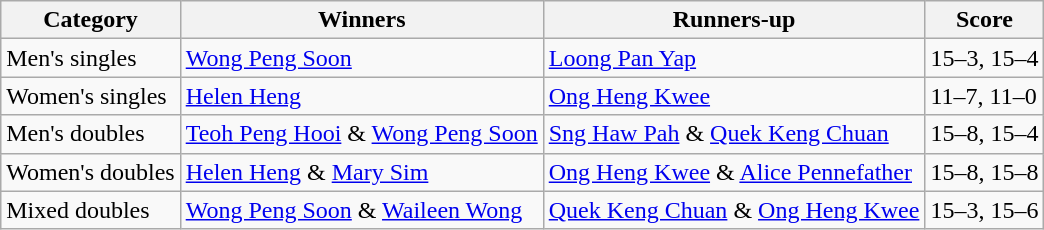<table class="wikitable">
<tr>
<th>Category</th>
<th>Winners</th>
<th>Runners-up</th>
<th>Score</th>
</tr>
<tr>
<td>Men's singles</td>
<td> <a href='#'>Wong Peng Soon</a></td>
<td> <a href='#'>Loong Pan Yap</a></td>
<td>15–3, 15–4</td>
</tr>
<tr>
<td>Women's singles</td>
<td> <a href='#'>Helen Heng</a></td>
<td> <a href='#'>Ong Heng Kwee</a></td>
<td>11–7, 11–0</td>
</tr>
<tr>
<td>Men's doubles</td>
<td> <a href='#'>Teoh Peng Hooi</a> & <a href='#'>Wong Peng Soon</a></td>
<td> <a href='#'>Sng Haw Pah</a> & <a href='#'>Quek Keng Chuan</a></td>
<td>15–8, 15–4</td>
</tr>
<tr>
<td>Women's doubles</td>
<td> <a href='#'>Helen Heng</a> & <a href='#'>Mary Sim</a></td>
<td> <a href='#'>Ong Heng Kwee</a> & <a href='#'>Alice Pennefather</a></td>
<td>15–8, 15–8</td>
</tr>
<tr>
<td>Mixed doubles</td>
<td> <a href='#'>Wong Peng Soon</a> & <a href='#'>Waileen Wong</a></td>
<td> <a href='#'>Quek Keng Chuan</a> & <a href='#'>Ong Heng Kwee</a></td>
<td>15–3, 15–6</td>
</tr>
</table>
